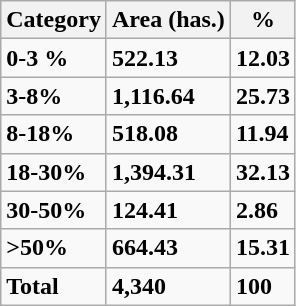<table class="wikitable">
<tr>
<th>Category</th>
<th>Area  (has.)</th>
<th>%</th>
</tr>
<tr>
<td><strong>0-3 %</strong></td>
<td><strong>522.13</strong></td>
<td><strong>12.03</strong></td>
</tr>
<tr>
<td><strong>3-8%</strong></td>
<td><strong>1,116.64</strong></td>
<td><strong>25.73</strong></td>
</tr>
<tr>
<td><strong>8-18%</strong></td>
<td><strong>518.08</strong></td>
<td><strong>11.94</strong></td>
</tr>
<tr>
<td><strong>18-30%</strong></td>
<td><strong>1,394.31</strong></td>
<td><strong>32.13</strong></td>
</tr>
<tr>
<td><strong>30-50%</strong></td>
<td><strong>124.41</strong></td>
<td><strong>2.86</strong></td>
</tr>
<tr>
<td><strong>>50%</strong></td>
<td><strong>664.43</strong></td>
<td><strong>15.31</strong></td>
</tr>
<tr>
<td><strong>Total</strong></td>
<td><strong>4,340</strong></td>
<td><strong>100</strong></td>
</tr>
</table>
